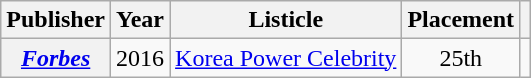<table class="wikitable plainrowheaders" style="margin-right: 0;">
<tr>
<th scope="col">Publisher</th>
<th scope="col">Year</th>
<th scope="col">Listicle</th>
<th scope="col">Placement</th>
<th scope="col" class="unsortable"></th>
</tr>
<tr>
<th scope="row"><em><a href='#'>Forbes</a></em></th>
<td>2016</td>
<td><a href='#'>Korea Power Celebrity</a></td>
<td style="text-align:center;">25th</td>
<td style="text-align:center;"></td>
</tr>
</table>
